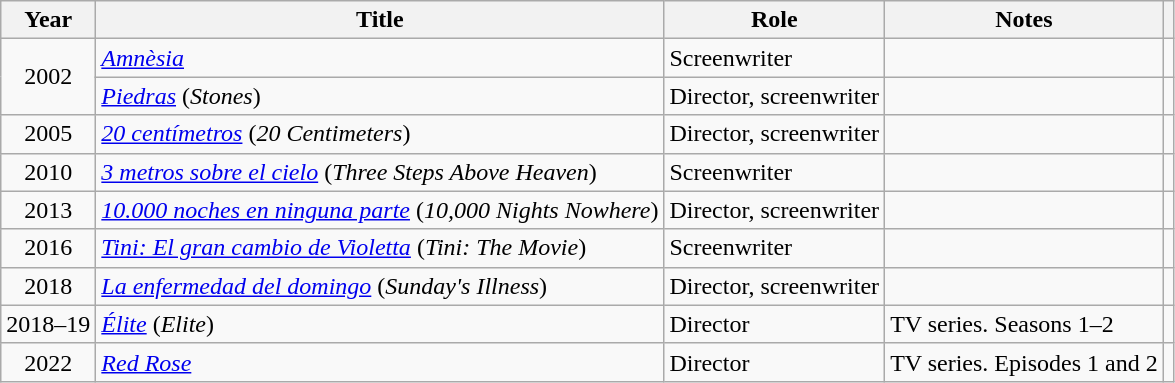<table class="wikitable sortable">
<tr>
<th>Year</th>
<th>Title</th>
<th>Role</th>
<th class="unsortable">Notes</th>
<th class="unsortable"></th>
</tr>
<tr>
<td rowspan="2" align = "center">2002</td>
<td><em><a href='#'>Amnèsia</a></em></td>
<td>Screenwriter</td>
<td></td>
<td align = "center"></td>
</tr>
<tr>
<td><em><a href='#'>Piedras</a></em> (<em>Stones</em>)</td>
<td>Director, screenwriter</td>
<td></td>
<td align = "center"></td>
</tr>
<tr>
<td align = "center">2005</td>
<td><em><a href='#'>20 centímetros</a></em> (<em>20 Centimeters</em>)</td>
<td>Director, screenwriter</td>
<td></td>
<td align = "center"></td>
</tr>
<tr>
<td align = "center">2010</td>
<td><em><a href='#'>3 metros sobre el cielo</a></em> (<em>Three Steps Above Heaven</em>)</td>
<td>Screenwriter</td>
<td></td>
<td align = "center"></td>
</tr>
<tr>
<td align = "center">2013</td>
<td><em><a href='#'>10.000 noches en ninguna parte</a></em> (<em>10,000 Nights Nowhere</em>)</td>
<td>Director, screenwriter</td>
<td></td>
<td align = "center"></td>
</tr>
<tr>
<td align = "center">2016</td>
<td><em><a href='#'>Tini: El gran cambio de Violetta</a></em> (<em>Tini: The Movie</em>)</td>
<td>Screenwriter</td>
<td></td>
<td align = "center"></td>
</tr>
<tr>
<td align = "center">2018</td>
<td><em><a href='#'>La enfermedad del domingo</a></em> (<em>Sunday's Illness</em>)</td>
<td>Director, screenwriter</td>
<td></td>
<td align = "center"></td>
</tr>
<tr>
<td align = "center">2018–19</td>
<td><em><a href='#'>Élite</a></em> (<em>Elite</em>)</td>
<td>Director</td>
<td>TV series. Seasons 1–2</td>
<td align = "center"></td>
</tr>
<tr>
<td align = "center">2022</td>
<td><em><a href='#'>Red Rose</a></em></td>
<td>Director</td>
<td>TV series. Episodes 1 and 2</td>
<td align = "center"></td>
</tr>
</table>
